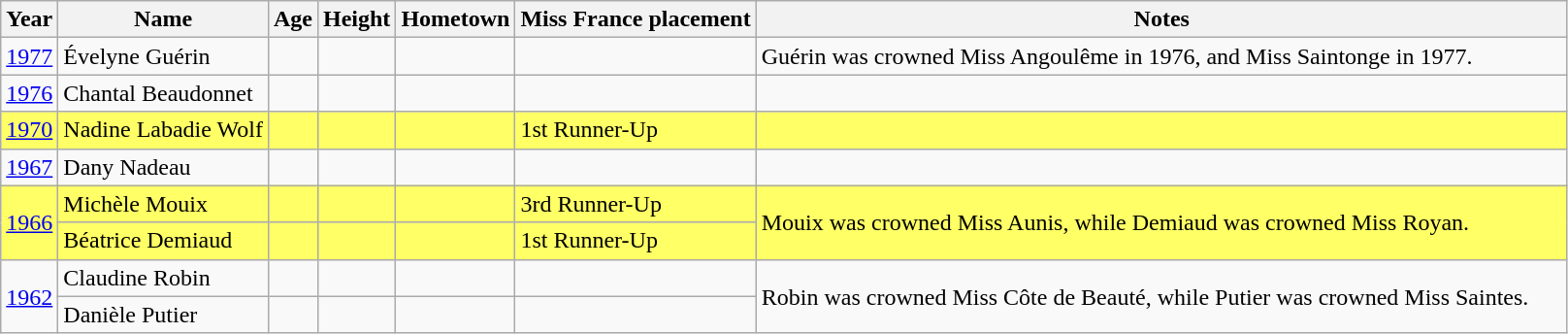<table class="wikitable sortable">
<tr>
<th>Year</th>
<th>Name</th>
<th>Age</th>
<th>Height</th>
<th>Hometown</th>
<th>Miss France placement</th>
<th width=550>Notes</th>
</tr>
<tr>
<td><a href='#'>1977</a></td>
<td>Évelyne Guérin</td>
<td></td>
<td></td>
<td></td>
<td></td>
<td>Guérin was crowned Miss Angoulême in 1976, and Miss Saintonge in 1977.</td>
</tr>
<tr>
<td><a href='#'>1976</a></td>
<td>Chantal Beaudonnet</td>
<td></td>
<td></td>
<td></td>
<td></td>
<td></td>
</tr>
<tr bgcolor=#FFFF66>
<td><a href='#'>1970</a></td>
<td>Nadine Labadie Wolf</td>
<td></td>
<td></td>
<td></td>
<td>1st Runner-Up</td>
<td></td>
</tr>
<tr>
<td><a href='#'>1967</a></td>
<td>Dany Nadeau</td>
<td></td>
<td></td>
<td></td>
<td></td>
<td></td>
</tr>
<tr bgcolor=#FFFF66>
<td rowspan=2><a href='#'>1966</a></td>
<td>Michèle Mouix</td>
<td></td>
<td></td>
<td></td>
<td>3rd Runner-Up</td>
<td rowspan=2>Mouix was crowned Miss Aunis, while Demiaud was crowned Miss Royan.</td>
</tr>
<tr bgcolor=#FFFF66>
<td>Béatrice Demiaud</td>
<td></td>
<td></td>
<td></td>
<td>1st Runner-Up</td>
</tr>
<tr>
<td rowspan=2><a href='#'>1962</a></td>
<td>Claudine Robin</td>
<td></td>
<td></td>
<td></td>
<td></td>
<td rowspan=2>Robin was crowned Miss Côte de Beauté, while Putier was crowned Miss Saintes.</td>
</tr>
<tr>
<td>Danièle Putier</td>
<td></td>
<td></td>
<td></td>
<td></td>
</tr>
</table>
